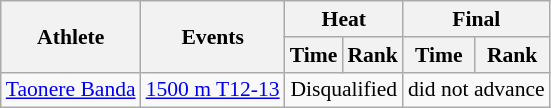<table class=wikitable style="font-size:90%">
<tr>
<th rowspan="2">Athlete</th>
<th rowspan="2">Events</th>
<th colspan="2">Heat</th>
<th colspan="2">Final</th>
</tr>
<tr>
<th>Time</th>
<th>Rank</th>
<th>Time</th>
<th>Rank</th>
</tr>
<tr align=center>
<td align=left><a href='#'>Taonere Banda</a></td>
<td align=left><a href='#'>1500 m T12-13</a></td>
<td colspan=2>Disqualified</td>
<td colspan=2>did not advance</td>
</tr>
</table>
